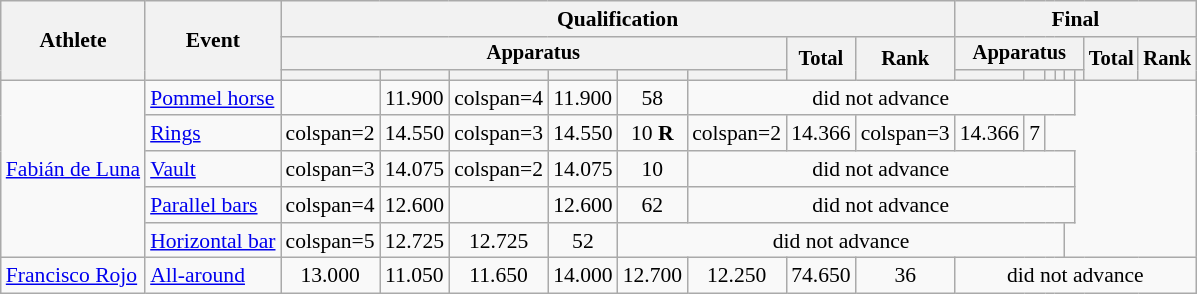<table class="wikitable" style="font-size:90%">
<tr>
<th rowspan=3>Athlete</th>
<th rowspan=3>Event</th>
<th colspan =8>Qualification</th>
<th colspan =8>Final</th>
</tr>
<tr style="font-size:95%">
<th colspan=6>Apparatus</th>
<th rowspan=2>Total</th>
<th rowspan=2>Rank</th>
<th colspan=6>Apparatus</th>
<th rowspan=2>Total</th>
<th rowspan=2>Rank</th>
</tr>
<tr style="font-size:95%">
<th></th>
<th></th>
<th></th>
<th></th>
<th></th>
<th></th>
<th></th>
<th></th>
<th></th>
<th></th>
<th></th>
<th></th>
</tr>
<tr align=center>
<td align=left rowspan=5><a href='#'>Fabián de Luna</a></td>
<td align=left><a href='#'>Pommel horse</a></td>
<td></td>
<td>11.900</td>
<td>colspan=4 </td>
<td>11.900</td>
<td>58</td>
<td colspan=8>did not advance</td>
</tr>
<tr align=center>
<td align=left><a href='#'>Rings</a></td>
<td>colspan=2 </td>
<td>14.550</td>
<td>colspan=3 </td>
<td>14.550</td>
<td>10 <strong>R</strong></td>
<td>colspan=2 </td>
<td>14.366</td>
<td>colspan=3 </td>
<td>14.366</td>
<td>7</td>
</tr>
<tr align=center>
<td align=left><a href='#'>Vault</a></td>
<td>colspan=3 </td>
<td>14.075</td>
<td>colspan=2 </td>
<td>14.075</td>
<td>10</td>
<td colspan=8>did not advance</td>
</tr>
<tr align=center>
<td align=left><a href='#'>Parallel bars</a></td>
<td>colspan=4 </td>
<td>12.600</td>
<td></td>
<td>12.600</td>
<td>62</td>
<td colspan=8>did not advance</td>
</tr>
<tr align=center>
<td align=left><a href='#'>Horizontal bar</a></td>
<td>colspan=5 </td>
<td>12.725</td>
<td>12.725</td>
<td>52</td>
<td colspan=8>did not advance</td>
</tr>
<tr align=center>
<td align=left><a href='#'>Francisco Rojo</a></td>
<td align=left><a href='#'>All-around</a></td>
<td>13.000</td>
<td>11.050</td>
<td>11.650</td>
<td>14.000</td>
<td>12.700</td>
<td>12.250</td>
<td>74.650</td>
<td>36</td>
<td colspan=8>did not advance</td>
</tr>
</table>
